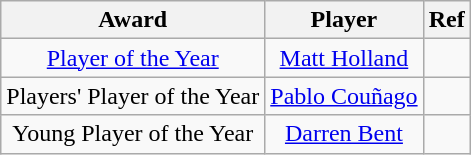<table class="wikitable" style="text-align:center">
<tr>
<th width=0%>Award</th>
<th width=0%>Player</th>
<th width=0%>Ref</th>
</tr>
<tr>
<td><a href='#'>Player of the Year</a></td>
<td> <a href='#'>Matt Holland</a></td>
<td></td>
</tr>
<tr>
<td>Players' Player of the Year</td>
<td> <a href='#'>Pablo Couñago</a></td>
<td></td>
</tr>
<tr>
<td>Young Player of the Year</td>
<td> <a href='#'>Darren Bent</a></td>
<td></td>
</tr>
</table>
